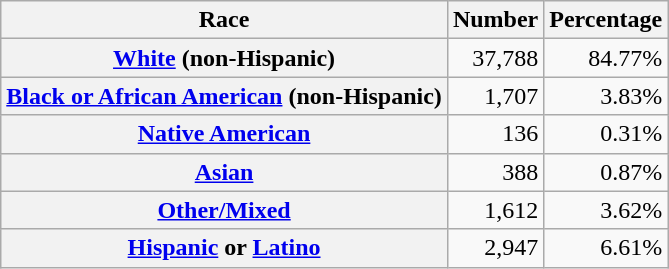<table class="wikitable" style="text-align:right">
<tr>
<th scope="col">Race</th>
<th scope="col">Number</th>
<th scope="col">Percentage</th>
</tr>
<tr>
<th scope="row"><a href='#'>White</a> (non-Hispanic)</th>
<td>37,788</td>
<td>84.77%</td>
</tr>
<tr>
<th scope="row"><a href='#'>Black or African American</a> (non-Hispanic)</th>
<td>1,707</td>
<td>3.83%</td>
</tr>
<tr>
<th scope="row"><a href='#'>Native American</a></th>
<td>136</td>
<td>0.31%</td>
</tr>
<tr>
<th scope="row"><a href='#'>Asian</a></th>
<td>388</td>
<td>0.87%</td>
</tr>
<tr>
<th scope="row"><a href='#'>Other/Mixed</a></th>
<td>1,612</td>
<td>3.62%</td>
</tr>
<tr>
<th scope="row"><a href='#'>Hispanic</a> or <a href='#'>Latino</a></th>
<td>2,947</td>
<td>6.61%</td>
</tr>
</table>
